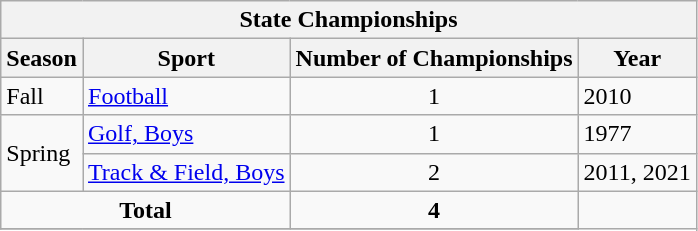<table class="wikitable">
<tr>
<th colspan="4">State Championships</th>
</tr>
<tr>
<th>Season</th>
<th>Sport</th>
<th>Number of Championships</th>
<th>Year</th>
</tr>
<tr>
<td rowspan="1">Fall</td>
<td><a href='#'>Football</a></td>
<td align="center">1</td>
<td>2010</td>
</tr>
<tr>
<td rowspan="2">Spring</td>
<td><a href='#'>Golf, Boys</a></td>
<td align="center">1</td>
<td>1977</td>
</tr>
<tr>
<td><a href='#'>Track & Field, Boys</a></td>
<td align="center">2</td>
<td>2011, 2021</td>
</tr>
<tr>
<td align="center" colspan="2"><strong>Total</strong></td>
<td align="center"><strong>4</strong></td>
</tr>
<tr>
</tr>
</table>
